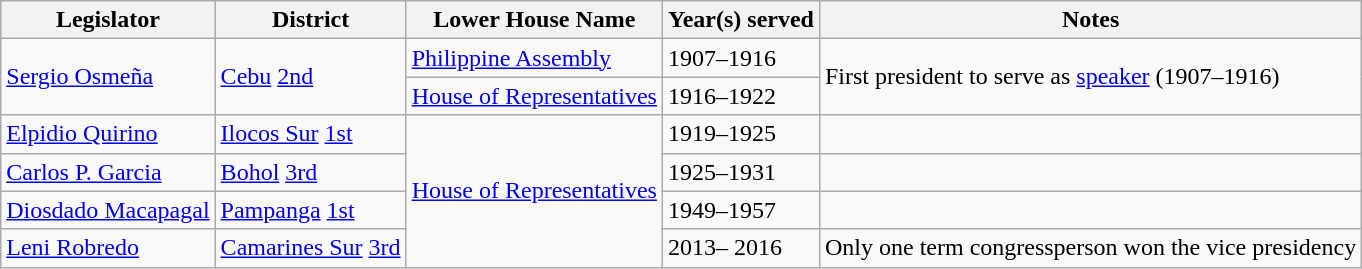<table class="wikitable sortable">
<tr>
<th>Legislator</th>
<th>District</th>
<th>Lower House Name</th>
<th>Year(s) served</th>
<th>Notes</th>
</tr>
<tr>
<td rowspan="2"><a href='#'>Sergio Osmeña</a></td>
<td rowspan="2"><a href='#'>Cebu</a> <a href='#'>2nd</a></td>
<td><a href='#'>Philippine Assembly</a></td>
<td>1907–1916</td>
<td rowspan="2">First president to serve as <a href='#'>speaker</a> (1907–1916)</td>
</tr>
<tr>
<td><a href='#'>House of Representatives</a></td>
<td>1916–1922</td>
</tr>
<tr>
<td><a href='#'>Elpidio Quirino</a></td>
<td><a href='#'>Ilocos Sur</a> <a href='#'>1st</a></td>
<td rowspan="4"><a href='#'>House of Representatives</a></td>
<td>1919–1925</td>
<td></td>
</tr>
<tr>
<td><a href='#'>Carlos P. Garcia</a></td>
<td><a href='#'>Bohol</a> <a href='#'>3rd</a></td>
<td>1925–1931</td>
<td></td>
</tr>
<tr>
<td><a href='#'>Diosdado Macapagal</a></td>
<td><a href='#'>Pampanga</a> <a href='#'>1st</a></td>
<td>1949–1957</td>
<td></td>
</tr>
<tr>
<td><a href='#'>Leni Robredo</a></td>
<td><a href='#'>Camarines Sur</a> <a href='#'>3rd</a></td>
<td>2013– 2016</td>
<td>Only one term congressperson won the vice presidency</td>
</tr>
</table>
